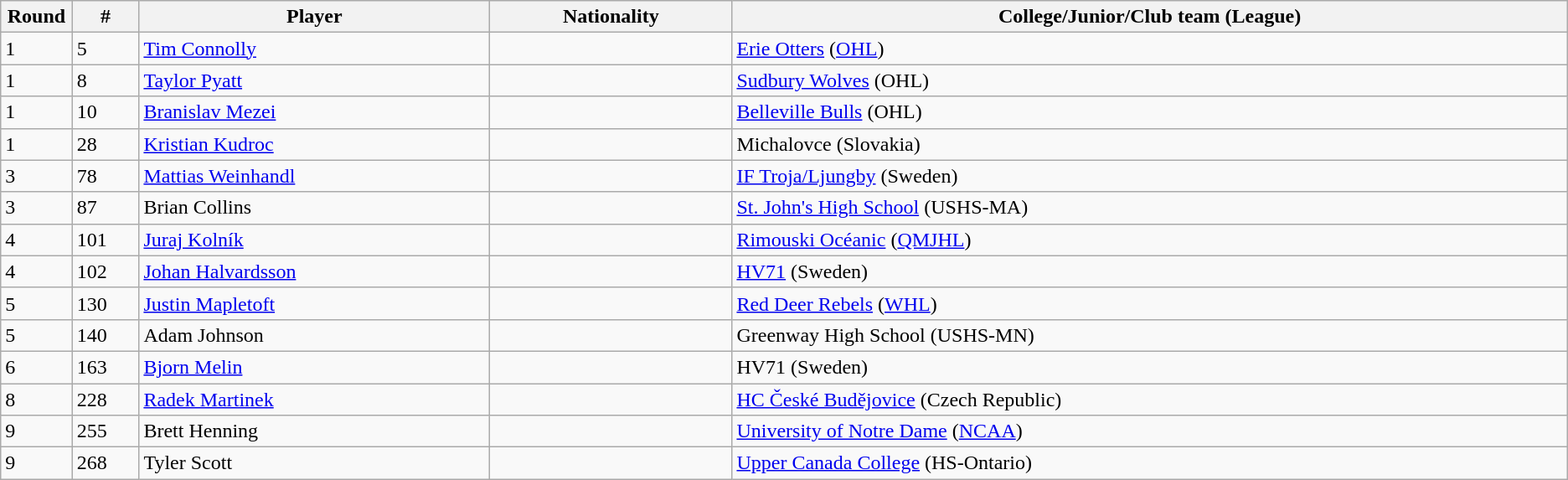<table class="wikitable">
<tr align="center">
<th bgcolor="#DDDDFF" width="4.0%">Round</th>
<th bgcolor="#DDDDFF" width="4.0%">#</th>
<th bgcolor="#DDDDFF" width="21.0%">Player</th>
<th bgcolor="#DDDDFF" width="14.5%">Nationality</th>
<th bgcolor="#DDDDFF" width="50.0%">College/Junior/Club team (League)</th>
</tr>
<tr>
<td>1</td>
<td>5</td>
<td><a href='#'>Tim Connolly</a></td>
<td></td>
<td><a href='#'>Erie Otters</a> (<a href='#'>OHL</a>)</td>
</tr>
<tr>
<td>1</td>
<td>8</td>
<td><a href='#'>Taylor Pyatt</a></td>
<td></td>
<td><a href='#'>Sudbury Wolves</a> (OHL)</td>
</tr>
<tr>
<td>1</td>
<td>10</td>
<td><a href='#'>Branislav Mezei</a></td>
<td></td>
<td><a href='#'>Belleville Bulls</a> (OHL)</td>
</tr>
<tr>
<td>1</td>
<td>28</td>
<td><a href='#'>Kristian Kudroc</a></td>
<td></td>
<td>Michalovce (Slovakia)</td>
</tr>
<tr>
<td>3</td>
<td>78</td>
<td><a href='#'>Mattias Weinhandl</a></td>
<td></td>
<td><a href='#'>IF Troja/Ljungby</a> (Sweden)</td>
</tr>
<tr>
<td>3</td>
<td>87</td>
<td>Brian Collins</td>
<td></td>
<td><a href='#'>St. John's High School</a> (USHS-MA)</td>
</tr>
<tr>
<td>4</td>
<td>101</td>
<td><a href='#'>Juraj Kolník</a></td>
<td></td>
<td><a href='#'>Rimouski Océanic</a> (<a href='#'>QMJHL</a>)</td>
</tr>
<tr>
<td>4</td>
<td>102</td>
<td><a href='#'>Johan Halvardsson</a></td>
<td></td>
<td><a href='#'>HV71</a> (Sweden)</td>
</tr>
<tr>
<td>5</td>
<td>130</td>
<td><a href='#'>Justin Mapletoft</a></td>
<td></td>
<td><a href='#'>Red Deer Rebels</a> (<a href='#'>WHL</a>)</td>
</tr>
<tr>
<td>5</td>
<td>140</td>
<td>Adam Johnson</td>
<td></td>
<td>Greenway High School (USHS-MN)</td>
</tr>
<tr>
<td>6</td>
<td>163</td>
<td><a href='#'>Bjorn Melin</a></td>
<td></td>
<td>HV71 (Sweden)</td>
</tr>
<tr>
<td>8</td>
<td>228</td>
<td><a href='#'>Radek Martinek</a></td>
<td></td>
<td><a href='#'>HC České Budějovice</a> (Czech Republic)</td>
</tr>
<tr>
<td>9</td>
<td>255</td>
<td>Brett Henning</td>
<td></td>
<td><a href='#'>University of Notre Dame</a> (<a href='#'>NCAA</a>)</td>
</tr>
<tr>
<td>9</td>
<td>268</td>
<td>Tyler Scott</td>
<td></td>
<td><a href='#'>Upper Canada College</a> (HS-Ontario)</td>
</tr>
</table>
